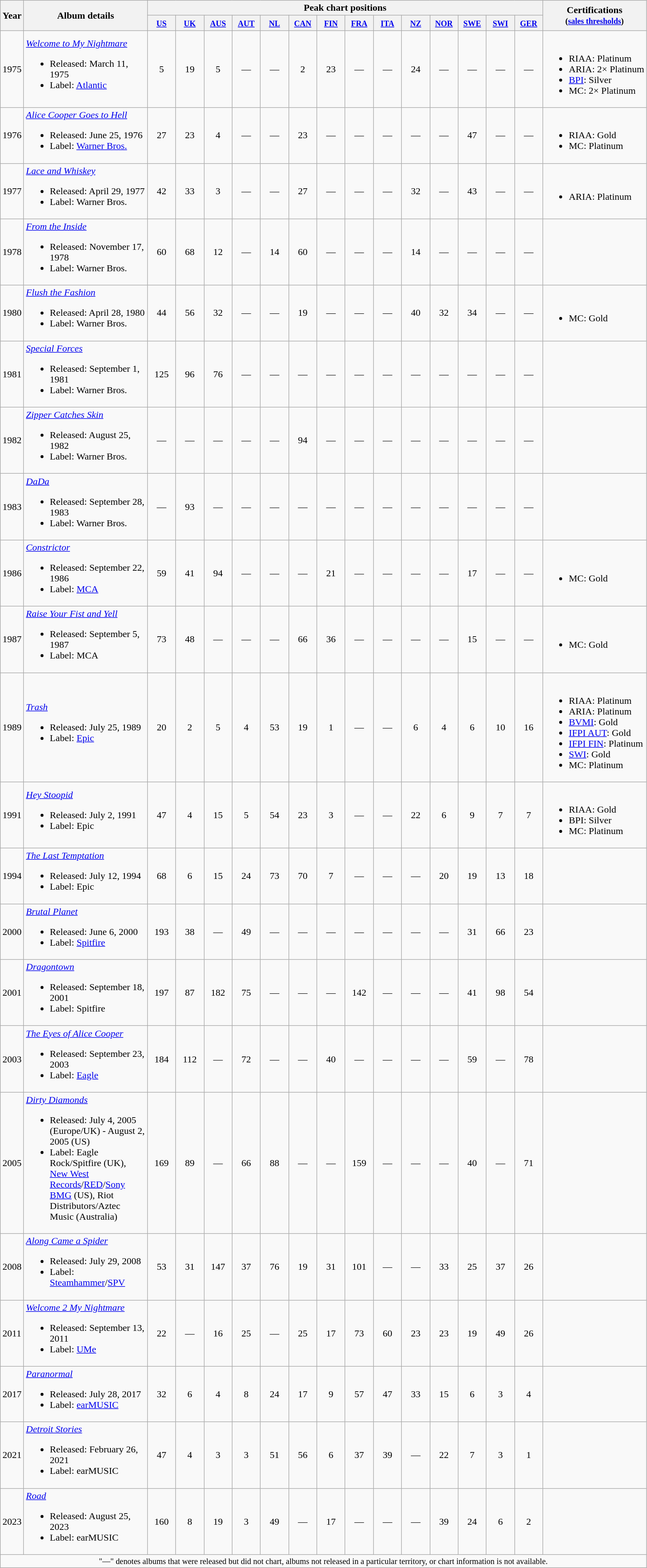<table class="wikitable">
<tr>
<th rowspan="2">Year</th>
<th rowspan="2" style="width:200px;">Album details</th>
<th colspan="14">Peak chart positions</th>
<th rowspan="2">Certifications<br><small>(<a href='#'>sales thresholds</a>)</small></th>
</tr>
<tr>
<th style="width:40px;"><small><a href='#'>US</a></small><br></th>
<th style="width:40px;"><small><a href='#'>UK</a></small><br></th>
<th style="width:40px;"><small><a href='#'>AUS</a></small><br></th>
<th style="width:40px;"><small><a href='#'>AUT</a></small><br></th>
<th style="width:40px;"><small><a href='#'>NL</a></small><br></th>
<th style="width:40px;"><small><a href='#'>CAN</a></small><br></th>
<th style="width:40px;"><small><a href='#'>FIN</a></small><br></th>
<th style="width:40px;"><small><a href='#'>FRA</a></small><br></th>
<th style="width:40px;"><small><a href='#'>ITA</a></small><br></th>
<th style="width:40px;"><small><a href='#'>NZ</a></small><br></th>
<th style="width:40px;"><small><a href='#'>NOR</a></small><br></th>
<th style="width:40px;"><small><a href='#'>SWE</a></small><br></th>
<th style="width:40px;"><small><a href='#'>SWI</a></small><br></th>
<th style="width:40px;"><small><a href='#'>GER</a></small><br></th>
</tr>
<tr>
<td>1975</td>
<td><em><a href='#'>Welcome to My Nightmare</a></em><br><ul><li>Released: March 11, 1975</li><li>Label: <a href='#'>Atlantic</a></li></ul></td>
<td style="text-align:center;">5</td>
<td style="text-align:center;">19</td>
<td style="text-align:center;">5</td>
<td style="text-align:center;">—</td>
<td style="text-align:center;">—</td>
<td style="text-align:center;">2</td>
<td style="text-align:center;">23</td>
<td style="text-align:center;">—</td>
<td style="text-align:center;">—</td>
<td style="text-align:center;">24</td>
<td style="text-align:center;">—</td>
<td style="text-align:center;">—</td>
<td style="text-align:center;">—</td>
<td style="text-align:center;">—</td>
<td><br><ul><li>RIAA: Platinum</li><li>ARIA: 2× Platinum</li><li><a href='#'>BPI</a>: Silver</li><li>MC: 2× Platinum</li></ul></td>
</tr>
<tr>
<td>1976</td>
<td><em><a href='#'>Alice Cooper Goes to Hell</a></em><br><ul><li>Released: June 25, 1976</li><li>Label: <a href='#'>Warner Bros.</a></li></ul></td>
<td style="text-align:center;">27</td>
<td style="text-align:center;">23</td>
<td style="text-align:center;">4</td>
<td style="text-align:center;">—</td>
<td style="text-align:center;">—</td>
<td style="text-align:center;">23</td>
<td style="text-align:center;">—</td>
<td style="text-align:center;">—</td>
<td style="text-align:center;">—</td>
<td style="text-align:center;">—</td>
<td style="text-align:center;">—</td>
<td style="text-align:center;">47</td>
<td style="text-align:center;">—</td>
<td style="text-align:center;">—</td>
<td><br><ul><li>RIAA: Gold</li><li>MC: Platinum</li></ul></td>
</tr>
<tr>
<td>1977</td>
<td><em><a href='#'>Lace and Whiskey</a></em><br><ul><li>Released: April 29, 1977</li><li>Label: Warner Bros.</li></ul></td>
<td style="text-align:center;">42</td>
<td style="text-align:center;">33</td>
<td style="text-align:center;">3</td>
<td style="text-align:center;">—</td>
<td style="text-align:center;">—</td>
<td style="text-align:center;">27</td>
<td style="text-align:center;">—</td>
<td style="text-align:center;">—</td>
<td style="text-align:center;">—</td>
<td style="text-align:center;">32</td>
<td style="text-align:center;">—</td>
<td style="text-align:center;">43</td>
<td style="text-align:center;">—</td>
<td style="text-align:center;">—</td>
<td><br><ul><li>ARIA: Platinum</li></ul></td>
</tr>
<tr>
<td>1978</td>
<td><em><a href='#'>From the Inside</a></em><br><ul><li>Released: November 17, 1978</li><li>Label: Warner Bros.</li></ul></td>
<td style="text-align:center;">60</td>
<td style="text-align:center;">68</td>
<td style="text-align:center;">12</td>
<td style="text-align:center;">—</td>
<td style="text-align:center;">14</td>
<td style="text-align:center;">60</td>
<td style="text-align:center;">—</td>
<td style="text-align:center;">—</td>
<td style="text-align:center;">—</td>
<td style="text-align:center;">14</td>
<td style="text-align:center;">—</td>
<td style="text-align:center;">—</td>
<td style="text-align:center;">—</td>
<td style="text-align:center;">—</td>
<td></td>
</tr>
<tr>
<td>1980</td>
<td><em><a href='#'>Flush the Fashion</a></em><br><ul><li>Released: April 28, 1980</li><li>Label: Warner Bros.</li></ul></td>
<td style="text-align:center;">44</td>
<td style="text-align:center;">56</td>
<td style="text-align:center;">32</td>
<td style="text-align:center;">—</td>
<td style="text-align:center;">—</td>
<td style="text-align:center;">19</td>
<td style="text-align:center;">—</td>
<td style="text-align:center;">—</td>
<td style="text-align:center;">—</td>
<td style="text-align:center;">40</td>
<td style="text-align:center;">32</td>
<td style="text-align:center;">34</td>
<td style="text-align:center;">—</td>
<td style="text-align:center;">—</td>
<td><br><ul><li>MC: Gold</li></ul></td>
</tr>
<tr>
<td>1981</td>
<td><em><a href='#'>Special Forces</a></em><br><ul><li>Released: September 1, 1981</li><li>Label: Warner Bros.</li></ul></td>
<td style="text-align:center;">125</td>
<td style="text-align:center;">96</td>
<td style="text-align:center;">76</td>
<td style="text-align:center;">—</td>
<td style="text-align:center;">—</td>
<td style="text-align:center;">—</td>
<td style="text-align:center;">—</td>
<td style="text-align:center;">—</td>
<td style="text-align:center;">—</td>
<td style="text-align:center;">—</td>
<td style="text-align:center;">—</td>
<td style="text-align:center;">—</td>
<td style="text-align:center;">—</td>
<td style="text-align:center;">—</td>
<td></td>
</tr>
<tr>
<td>1982</td>
<td><em><a href='#'>Zipper Catches Skin</a></em><br><ul><li>Released: August 25, 1982</li><li>Label: Warner Bros.</li></ul></td>
<td style="text-align:center;">—</td>
<td style="text-align:center;">—</td>
<td style="text-align:center;">—</td>
<td style="text-align:center;">—</td>
<td style="text-align:center;">—</td>
<td style="text-align:center;">94</td>
<td style="text-align:center;">—</td>
<td style="text-align:center;">—</td>
<td style="text-align:center;">—</td>
<td style="text-align:center;">—</td>
<td style="text-align:center;">—</td>
<td style="text-align:center;">—</td>
<td style="text-align:center;">—</td>
<td style="text-align:center;">—</td>
<td></td>
</tr>
<tr>
<td>1983</td>
<td><em><a href='#'>DaDa</a></em><br><ul><li>Released: September 28, 1983</li><li>Label: Warner Bros.</li></ul></td>
<td style="text-align:center;">—</td>
<td style="text-align:center;">93</td>
<td style="text-align:center;">—</td>
<td style="text-align:center;">—</td>
<td style="text-align:center;">—</td>
<td style="text-align:center;">—</td>
<td style="text-align:center;">—</td>
<td style="text-align:center;">—</td>
<td style="text-align:center;">—</td>
<td style="text-align:center;">—</td>
<td style="text-align:center;">—</td>
<td style="text-align:center;">—</td>
<td style="text-align:center;">—</td>
<td style="text-align:center;">—</td>
<td></td>
</tr>
<tr>
<td>1986</td>
<td><em><a href='#'>Constrictor</a></em><br><ul><li>Released: September 22, 1986</li><li>Label: <a href='#'>MCA</a></li></ul></td>
<td style="text-align:center;">59</td>
<td style="text-align:center;">41</td>
<td style="text-align:center;">94</td>
<td style="text-align:center;">—</td>
<td style="text-align:center;">—</td>
<td style="text-align:center;">—</td>
<td style="text-align:center;">21</td>
<td style="text-align:center;">—</td>
<td style="text-align:center;">—</td>
<td style="text-align:center;">—</td>
<td style="text-align:center;">—</td>
<td style="text-align:center;">17</td>
<td style="text-align:center;">—</td>
<td style="text-align:center;">—</td>
<td><br><ul><li>MC: Gold</li></ul></td>
</tr>
<tr>
<td>1987</td>
<td><em><a href='#'>Raise Your Fist and Yell</a></em><br><ul><li>Released: September 5, 1987</li><li>Label: MCA</li></ul></td>
<td style="text-align:center;">73</td>
<td style="text-align:center;">48</td>
<td style="text-align:center;">—</td>
<td style="text-align:center;">—</td>
<td style="text-align:center;">—</td>
<td style="text-align:center;">66</td>
<td style="text-align:center;">36</td>
<td style="text-align:center;">—</td>
<td style="text-align:center;">—</td>
<td style="text-align:center;">—</td>
<td style="text-align:center;">—</td>
<td style="text-align:center;">15</td>
<td style="text-align:center;">—</td>
<td style="text-align:center;">—</td>
<td><br><ul><li>MC: Gold</li></ul></td>
</tr>
<tr>
<td>1989</td>
<td><em><a href='#'>Trash</a></em><br><ul><li>Released: July 25, 1989</li><li>Label: <a href='#'>Epic</a></li></ul></td>
<td style="text-align:center;">20</td>
<td style="text-align:center;">2</td>
<td style="text-align:center;">5</td>
<td style="text-align:center;">4</td>
<td style="text-align:center;">53</td>
<td style="text-align:center;">19</td>
<td style="text-align:center;">1</td>
<td style="text-align:center;">—</td>
<td style="text-align:center;">—</td>
<td style="text-align:center;">6</td>
<td style="text-align:center;">4</td>
<td style="text-align:center;">6</td>
<td style="text-align:center;">10</td>
<td style="text-align:center;">16</td>
<td><br><ul><li>RIAA: Platinum</li><li>ARIA: Platinum</li><li><a href='#'>BVMI</a>: Gold</li><li><a href='#'>IFPI AUT</a>: Gold</li><li><a href='#'>IFPI FIN</a>: Platinum</li><li><a href='#'>SWI</a>: Gold</li><li>MC: Platinum</li></ul></td>
</tr>
<tr>
<td>1991</td>
<td><em><a href='#'>Hey Stoopid</a></em><br><ul><li>Released: July 2, 1991</li><li>Label: Epic</li></ul></td>
<td style="text-align:center;">47</td>
<td style="text-align:center;">4</td>
<td style="text-align:center;">15</td>
<td style="text-align:center;">5</td>
<td style="text-align:center;">54</td>
<td style="text-align:center;">23</td>
<td style="text-align:center;">3</td>
<td style="text-align:center;">—</td>
<td style="text-align:center;">—</td>
<td style="text-align:center;">22</td>
<td style="text-align:center;">6</td>
<td style="text-align:center;">9</td>
<td style="text-align:center;">7</td>
<td style="text-align:center;">7</td>
<td><br><ul><li>RIAA: Gold</li><li>BPI: Silver</li><li>MC: Platinum</li></ul></td>
</tr>
<tr>
<td>1994</td>
<td><em><a href='#'>The Last Temptation</a></em><br><ul><li>Released: July 12, 1994</li><li>Label: Epic</li></ul></td>
<td style="text-align:center;">68</td>
<td style="text-align:center;">6</td>
<td style="text-align:center;">15</td>
<td style="text-align:center;">24</td>
<td style="text-align:center;">73</td>
<td style="text-align:center;">70</td>
<td style="text-align:center;">7</td>
<td style="text-align:center;">—</td>
<td style="text-align:center;">—</td>
<td style="text-align:center;">—</td>
<td style="text-align:center;">20</td>
<td style="text-align:center;">19</td>
<td style="text-align:center;">13</td>
<td style="text-align:center;">18</td>
<td></td>
</tr>
<tr>
<td>2000</td>
<td><em><a href='#'>Brutal Planet</a></em><br><ul><li>Released: June 6, 2000</li><li>Label: <a href='#'>Spitfire</a></li></ul></td>
<td style="text-align:center;">193</td>
<td style="text-align:center;">38</td>
<td style="text-align:center;">—</td>
<td style="text-align:center;">49</td>
<td style="text-align:center;">—</td>
<td style="text-align:center;">—</td>
<td style="text-align:center;">—</td>
<td style="text-align:center;">—</td>
<td style="text-align:center;">—</td>
<td style="text-align:center;">—</td>
<td style="text-align:center;">—</td>
<td style="text-align:center;">31</td>
<td style="text-align:center;">66</td>
<td style="text-align:center;">23</td>
<td></td>
</tr>
<tr>
<td>2001</td>
<td><em><a href='#'>Dragontown</a></em><br><ul><li>Released: September 18, 2001</li><li>Label: Spitfire</li></ul></td>
<td style="text-align:center;">197</td>
<td style="text-align:center;">87</td>
<td style="text-align:center;">182</td>
<td style="text-align:center;">75</td>
<td style="text-align:center;">—</td>
<td style="text-align:center;">—</td>
<td style="text-align:center;">—</td>
<td style="text-align:center;">142</td>
<td style="text-align:center;">—</td>
<td style="text-align:center;">—</td>
<td style="text-align:center;">—</td>
<td style="text-align:center;">41</td>
<td style="text-align:center;">98</td>
<td style="text-align:center;">54</td>
<td></td>
</tr>
<tr>
<td>2003</td>
<td><em><a href='#'>The Eyes of Alice Cooper</a></em><br><ul><li>Released: September 23, 2003</li><li>Label: <a href='#'>Eagle</a></li></ul></td>
<td style="text-align:center;">184</td>
<td style="text-align:center;">112</td>
<td style="text-align:center;">—</td>
<td style="text-align:center;">72</td>
<td style="text-align:center;">—</td>
<td style="text-align:center;">—</td>
<td style="text-align:center;">40</td>
<td style="text-align:center;">—</td>
<td style="text-align:center;">—</td>
<td style="text-align:center;">—</td>
<td style="text-align:center;">—</td>
<td style="text-align:center;">59</td>
<td style="text-align:center;">—</td>
<td style="text-align:center;">78</td>
<td></td>
</tr>
<tr>
<td>2005</td>
<td><em><a href='#'>Dirty Diamonds</a></em><br><ul><li>Released: July 4, 2005 (Europe/UK) - August 2, 2005 (US)</li><li>Label: Eagle Rock/Spitfire (UK), <a href='#'>New West Records</a>/<a href='#'>RED</a>/<a href='#'>Sony BMG</a> (US), Riot Distributors/Aztec Music (Australia)</li></ul></td>
<td style="text-align:center;">169</td>
<td style="text-align:center;">89</td>
<td style="text-align:center;">—</td>
<td style="text-align:center;">66</td>
<td style="text-align:center;">88</td>
<td style="text-align:center;">—</td>
<td style="text-align:center;">—</td>
<td style="text-align:center;">159</td>
<td style="text-align:center;">—</td>
<td style="text-align:center;">—</td>
<td style="text-align:center;">—</td>
<td style="text-align:center;">40</td>
<td style="text-align:center;">—</td>
<td style="text-align:center;">71</td>
<td></td>
</tr>
<tr>
<td>2008</td>
<td><em><a href='#'>Along Came a Spider</a></em><br><ul><li>Released: July 29, 2008</li><li>Label: <a href='#'>Steamhammer</a>/<a href='#'>SPV</a></li></ul></td>
<td style="text-align:center;">53</td>
<td style="text-align:center;">31</td>
<td style="text-align:center;">147</td>
<td style="text-align:center;">37</td>
<td style="text-align:center;">76</td>
<td style="text-align:center;">19</td>
<td style="text-align:center;">31</td>
<td style="text-align:center;">101</td>
<td style="text-align:center;">—</td>
<td style="text-align:center;">—</td>
<td style="text-align:center;">33</td>
<td style="text-align:center;">25</td>
<td style="text-align:center;">37</td>
<td style="text-align:center;">26</td>
<td></td>
</tr>
<tr>
<td>2011</td>
<td><em><a href='#'>Welcome 2 My Nightmare</a></em><br><ul><li>Released: September 13, 2011</li><li>Label: <a href='#'>UMe</a></li></ul></td>
<td style="text-align:center;">22</td>
<td style="text-align:center;">—</td>
<td style="text-align:center;">16</td>
<td style="text-align:center;">25</td>
<td style="text-align:center;">—</td>
<td style="text-align:center;">25</td>
<td style="text-align:center;">17</td>
<td style="text-align:center;">73</td>
<td style="text-align:center;">60</td>
<td style="text-align:center;">23</td>
<td style="text-align:center;">23</td>
<td style="text-align:center;">19</td>
<td style="text-align:center;">49</td>
<td style="text-align:center;">26</td>
<td></td>
</tr>
<tr>
<td>2017</td>
<td><em><a href='#'>Paranormal</a></em><br><ul><li>Released: July 28, 2017</li><li>Label: <a href='#'>earMUSIC</a></li></ul></td>
<td style="text-align:center;">32</td>
<td style="text-align:center;">6</td>
<td style="text-align:center;">4</td>
<td style="text-align:center;">8</td>
<td style="text-align:center;">24</td>
<td style="text-align:center;">17</td>
<td style="text-align:center;">9</td>
<td style="text-align:center;">57</td>
<td style="text-align:center;">47</td>
<td style="text-align:center;">33</td>
<td style="text-align:center;">15</td>
<td style="text-align:center;">6</td>
<td style="text-align:center;">3</td>
<td style="text-align:center;">4</td>
<td></td>
</tr>
<tr>
<td>2021</td>
<td><em><a href='#'>Detroit Stories</a></em><br><ul><li>Released: February 26, 2021</li><li>Label: earMUSIC</li></ul></td>
<td style="text-align:center;">47</td>
<td style="text-align:center;">4</td>
<td style="text-align:center;">3</td>
<td style="text-align:center;">3</td>
<td style="text-align:center;">51</td>
<td style="text-align:center;">56</td>
<td style="text-align:center;">6</td>
<td style="text-align:center;">37</td>
<td style="text-align:center;">39</td>
<td style="text-align:center;">—</td>
<td style="text-align:center;">22</td>
<td style="text-align:center;">7</td>
<td style="text-align:center;">3</td>
<td style="text-align:center;">1</td>
<td></td>
</tr>
<tr>
<td>2023</td>
<td><em><a href='#'>Road</a></em><br><ul><li>Released: August 25, 2023</li><li>Label: earMUSIC</li></ul></td>
<td style="text-align:center;">160</td>
<td style="text-align:center;">8</td>
<td style="text-align:center;">19<br></td>
<td style="text-align:center;">3</td>
<td style="text-align:center;">49</td>
<td style="text-align:center;">—</td>
<td style="text-align:center;">17<br></td>
<td style="text-align:center;">—</td>
<td style="text-align:center;">—</td>
<td style="text-align:center;">—</td>
<td style="text-align:center;">39<br></td>
<td style="text-align:center;">24<br></td>
<td style="text-align:center;">6</td>
<td style="text-align:center;">2</td>
<td></td>
</tr>
<tr>
<td colspan="21" style="text-align:center; font-size:85%;">"—" denotes albums that were released but did not chart, albums not released in a particular territory, or chart information is not available.</td>
</tr>
</table>
